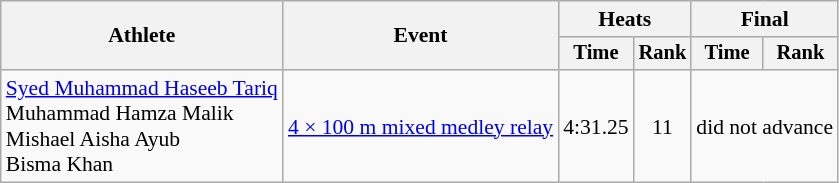<table class=wikitable style=font-size:90%;text-align:center>
<tr>
<th rowspan="2">Athlete</th>
<th rowspan="2">Event</th>
<th colspan="2">Heats</th>
<th colspan="2">Final</th>
</tr>
<tr style="font-size:95%">
<th>Time</th>
<th>Rank</th>
<th>Time</th>
<th>Rank</th>
</tr>
<tr>
<td align=left><a href='#'>Syed Muhammad Haseeb Tariq</a><br>Muhammad Hamza Malik<br>Mishael Aisha Ayub<br>Bisma Khan</td>
<td align=left><a href='#'>4 × 100 m mixed medley relay</a></td>
<td>4:31.25</td>
<td>11</td>
<td colspan=2>did not advance</td>
</tr>
</table>
